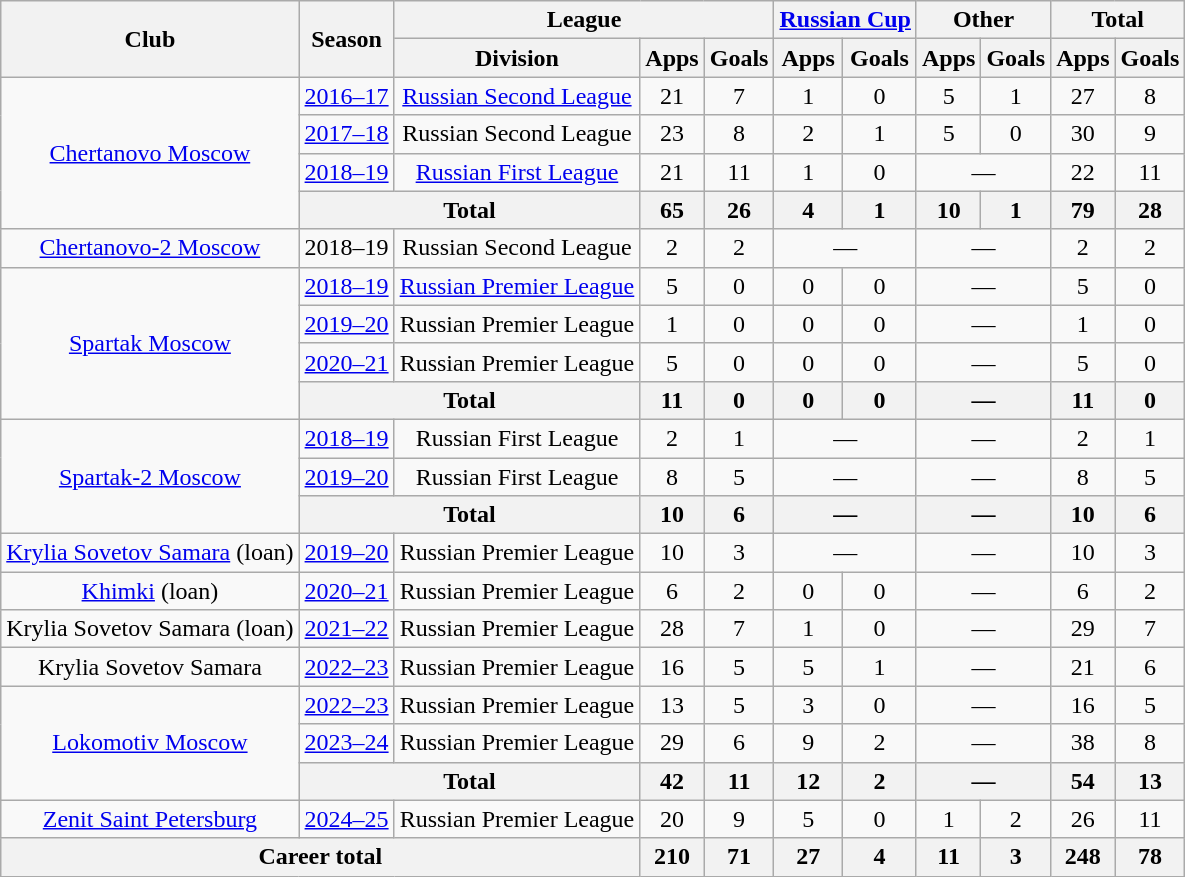<table class="wikitable" style="text-align: center;">
<tr>
<th rowspan="2">Club</th>
<th rowspan="2">Season</th>
<th colspan="3">League</th>
<th colspan="2"><a href='#'>Russian Cup</a></th>
<th colspan="2">Other</th>
<th colspan="2">Total</th>
</tr>
<tr>
<th>Division</th>
<th>Apps</th>
<th>Goals</th>
<th>Apps</th>
<th>Goals</th>
<th>Apps</th>
<th>Goals</th>
<th>Apps</th>
<th>Goals</th>
</tr>
<tr>
<td rowspan="4"><a href='#'>Chertanovo Moscow</a></td>
<td><a href='#'>2016–17</a></td>
<td><a href='#'>Russian Second League</a></td>
<td>21</td>
<td>7</td>
<td>1</td>
<td>0</td>
<td>5</td>
<td>1</td>
<td>27</td>
<td>8</td>
</tr>
<tr>
<td><a href='#'>2017–18</a></td>
<td>Russian Second League</td>
<td>23</td>
<td>8</td>
<td>2</td>
<td>1</td>
<td>5</td>
<td>0</td>
<td>30</td>
<td>9</td>
</tr>
<tr>
<td><a href='#'>2018–19</a></td>
<td><a href='#'>Russian First League</a></td>
<td>21</td>
<td>11</td>
<td>1</td>
<td>0</td>
<td colspan="2">—</td>
<td>22</td>
<td>11</td>
</tr>
<tr>
<th colspan="2">Total</th>
<th>65</th>
<th>26</th>
<th>4</th>
<th>1</th>
<th>10</th>
<th>1</th>
<th>79</th>
<th>28</th>
</tr>
<tr>
<td><a href='#'>Chertanovo-2 Moscow</a></td>
<td>2018–19</td>
<td>Russian Second League</td>
<td>2</td>
<td>2</td>
<td colspan="2">—</td>
<td colspan="2">—</td>
<td>2</td>
<td>2</td>
</tr>
<tr>
<td rowspan="4"><a href='#'>Spartak Moscow</a></td>
<td><a href='#'>2018–19</a></td>
<td><a href='#'>Russian Premier League</a></td>
<td>5</td>
<td>0</td>
<td>0</td>
<td>0</td>
<td colspan="2">—</td>
<td>5</td>
<td>0</td>
</tr>
<tr>
<td><a href='#'>2019–20</a></td>
<td>Russian Premier League</td>
<td>1</td>
<td>0</td>
<td>0</td>
<td>0</td>
<td colspan="2">—</td>
<td>1</td>
<td>0</td>
</tr>
<tr>
<td><a href='#'>2020–21</a></td>
<td>Russian Premier League</td>
<td>5</td>
<td>0</td>
<td>0</td>
<td>0</td>
<td colspan="2">—</td>
<td>5</td>
<td>0</td>
</tr>
<tr>
<th colspan="2">Total</th>
<th>11</th>
<th>0</th>
<th>0</th>
<th>0</th>
<th colspan="2">—</th>
<th>11</th>
<th>0</th>
</tr>
<tr>
<td rowspan="3"><a href='#'>Spartak-2 Moscow</a></td>
<td><a href='#'>2018–19</a></td>
<td>Russian First League</td>
<td>2</td>
<td>1</td>
<td colspan="2">—</td>
<td colspan="2">—</td>
<td>2</td>
<td>1</td>
</tr>
<tr>
<td><a href='#'>2019–20</a></td>
<td>Russian First League</td>
<td>8</td>
<td>5</td>
<td colspan="2">—</td>
<td colspan="2">—</td>
<td>8</td>
<td>5</td>
</tr>
<tr>
<th colspan="2">Total</th>
<th>10</th>
<th>6</th>
<th colspan="2">—</th>
<th colspan="2">—</th>
<th>10</th>
<th>6</th>
</tr>
<tr>
<td><a href='#'>Krylia Sovetov Samara</a> (loan)</td>
<td><a href='#'>2019–20</a></td>
<td>Russian Premier League</td>
<td>10</td>
<td>3</td>
<td colspan="2">—</td>
<td colspan="2">—</td>
<td>10</td>
<td>3</td>
</tr>
<tr>
<td><a href='#'>Khimki</a> (loan)</td>
<td><a href='#'>2020–21</a></td>
<td>Russian Premier League</td>
<td>6</td>
<td>2</td>
<td>0</td>
<td>0</td>
<td colspan="2">—</td>
<td>6</td>
<td>2</td>
</tr>
<tr>
<td>Krylia Sovetov Samara (loan)</td>
<td><a href='#'>2021–22</a></td>
<td>Russian Premier League</td>
<td>28</td>
<td>7</td>
<td>1</td>
<td>0</td>
<td colspan="2">—</td>
<td>29</td>
<td>7</td>
</tr>
<tr>
<td>Krylia Sovetov Samara</td>
<td><a href='#'>2022–23</a></td>
<td>Russian Premier League</td>
<td>16</td>
<td>5</td>
<td>5</td>
<td>1</td>
<td colspan="2">—</td>
<td>21</td>
<td>6</td>
</tr>
<tr>
<td rowspan="3"><a href='#'>Lokomotiv Moscow</a></td>
<td><a href='#'>2022–23</a></td>
<td>Russian Premier League</td>
<td>13</td>
<td>5</td>
<td>3</td>
<td>0</td>
<td colspan="2">—</td>
<td>16</td>
<td>5</td>
</tr>
<tr>
<td><a href='#'>2023–24</a></td>
<td>Russian Premier League</td>
<td>29</td>
<td>6</td>
<td>9</td>
<td>2</td>
<td colspan="2">—</td>
<td>38</td>
<td>8</td>
</tr>
<tr>
<th colspan="2">Total</th>
<th>42</th>
<th>11</th>
<th>12</th>
<th>2</th>
<th colspan="2">—</th>
<th>54</th>
<th>13</th>
</tr>
<tr>
<td><a href='#'>Zenit Saint Petersburg</a></td>
<td><a href='#'>2024–25</a></td>
<td>Russian Premier League</td>
<td>20</td>
<td>9</td>
<td>5</td>
<td>0</td>
<td>1</td>
<td>2</td>
<td>26</td>
<td>11</td>
</tr>
<tr>
<th colspan="3">Career total</th>
<th>210</th>
<th>71</th>
<th>27</th>
<th>4</th>
<th>11</th>
<th>3</th>
<th>248</th>
<th>78</th>
</tr>
</table>
